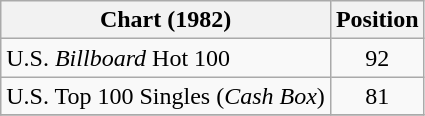<table class="wikitable">
<tr>
<th>Chart (1982)</th>
<th style="text-align:center;">Position</th>
</tr>
<tr>
<td>U.S. <em>Billboard</em> Hot 100</td>
<td style="text-align:center;">92</td>
</tr>
<tr>
<td>U.S. Top 100 Singles (<em>Cash Box</em>)</td>
<td style="text-align:center;">81</td>
</tr>
<tr>
</tr>
</table>
